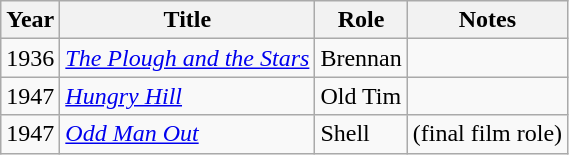<table class="wikitable">
<tr>
<th>Year</th>
<th>Title</th>
<th>Role</th>
<th>Notes</th>
</tr>
<tr>
<td>1936</td>
<td><em><a href='#'>The Plough and the Stars</a></em></td>
<td>Brennan</td>
<td></td>
</tr>
<tr>
<td>1947</td>
<td><em><a href='#'>Hungry Hill</a></em></td>
<td>Old Tim</td>
<td></td>
</tr>
<tr>
<td>1947</td>
<td><em><a href='#'>Odd Man Out</a></em></td>
<td>Shell</td>
<td>(final film role)</td>
</tr>
</table>
